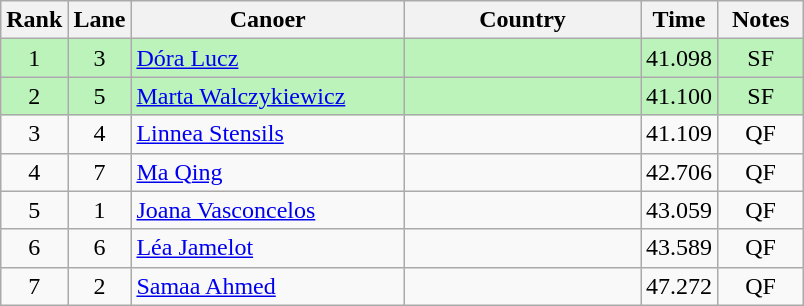<table class="wikitable" style="text-align:center;">
<tr>
<th width=30>Rank</th>
<th width=30>Lane</th>
<th width=175>Canoer</th>
<th width=150>Country</th>
<th width=30>Time</th>
<th width=50>Notes</th>
</tr>
<tr bgcolor=bbf3bb>
<td>1</td>
<td>3</td>
<td align=left><a href='#'>Dóra Lucz</a></td>
<td align=left></td>
<td>41.098</td>
<td>SF</td>
</tr>
<tr bgcolor=bbf3bb>
<td>2</td>
<td>5</td>
<td align=left><a href='#'>Marta Walczykiewicz</a></td>
<td align=left></td>
<td>41.100</td>
<td>SF</td>
</tr>
<tr>
<td>3</td>
<td>4</td>
<td align=left><a href='#'>Linnea Stensils</a></td>
<td align=left></td>
<td>41.109</td>
<td>QF</td>
</tr>
<tr>
<td>4</td>
<td>7</td>
<td align=left><a href='#'>Ma Qing</a></td>
<td align=left></td>
<td>42.706</td>
<td>QF</td>
</tr>
<tr>
<td>5</td>
<td>1</td>
<td align=left><a href='#'>Joana Vasconcelos</a></td>
<td align=left></td>
<td>43.059</td>
<td>QF</td>
</tr>
<tr>
<td>6</td>
<td>6</td>
<td align=left><a href='#'>Léa Jamelot</a></td>
<td align=left></td>
<td>43.589</td>
<td>QF</td>
</tr>
<tr>
<td>7</td>
<td>2</td>
<td align=left><a href='#'>Samaa Ahmed</a></td>
<td align=left></td>
<td>47.272</td>
<td>QF</td>
</tr>
</table>
